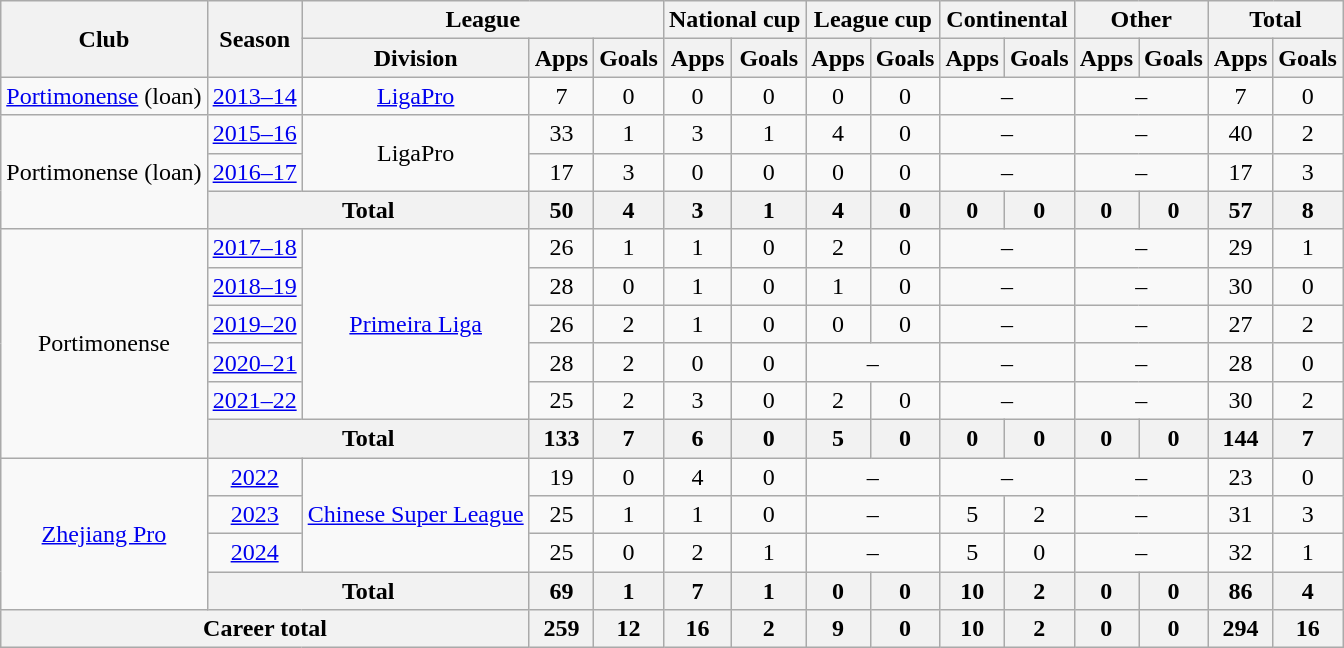<table class="wikitable" style="text-align: center">
<tr>
<th rowspan="2">Club</th>
<th rowspan="2">Season</th>
<th colspan="3">League</th>
<th colspan="2">National cup</th>
<th colspan="2">League cup</th>
<th colspan="2">Continental</th>
<th colspan="2">Other</th>
<th colspan="2">Total</th>
</tr>
<tr>
<th>Division</th>
<th>Apps</th>
<th>Goals</th>
<th>Apps</th>
<th>Goals</th>
<th>Apps</th>
<th>Goals</th>
<th>Apps</th>
<th>Goals</th>
<th>Apps</th>
<th>Goals</th>
<th>Apps</th>
<th>Goals</th>
</tr>
<tr>
<td><a href='#'>Portimonense</a> (loan)</td>
<td><a href='#'>2013–14</a></td>
<td><a href='#'>LigaPro</a></td>
<td>7</td>
<td>0</td>
<td>0</td>
<td>0</td>
<td>0</td>
<td>0</td>
<td colspan="2">–</td>
<td colspan="2">–</td>
<td>7</td>
<td>0</td>
</tr>
<tr>
<td rowspan="3">Portimonense (loan)</td>
<td><a href='#'>2015–16</a></td>
<td rowspan="2">LigaPro</td>
<td>33</td>
<td>1</td>
<td>3</td>
<td>1</td>
<td>4</td>
<td>0</td>
<td colspan="2">–</td>
<td colspan="2">–</td>
<td>40</td>
<td>2</td>
</tr>
<tr>
<td><a href='#'>2016–17</a></td>
<td>17</td>
<td>3</td>
<td>0</td>
<td>0</td>
<td>0</td>
<td>0</td>
<td colspan="2">–</td>
<td colspan="2">–</td>
<td>17</td>
<td>3</td>
</tr>
<tr>
<th colspan="2">Total</th>
<th>50</th>
<th>4</th>
<th>3</th>
<th>1</th>
<th>4</th>
<th>0</th>
<th>0</th>
<th>0</th>
<th>0</th>
<th>0</th>
<th>57</th>
<th>8</th>
</tr>
<tr>
<td rowspan="6">Portimonense</td>
<td><a href='#'>2017–18</a></td>
<td rowspan="5"><a href='#'>Primeira Liga</a></td>
<td>26</td>
<td>1</td>
<td>1</td>
<td>0</td>
<td>2</td>
<td>0</td>
<td colspan="2">–</td>
<td colspan="2">–</td>
<td>29</td>
<td>1</td>
</tr>
<tr>
<td><a href='#'>2018–19</a></td>
<td>28</td>
<td>0</td>
<td>1</td>
<td>0</td>
<td>1</td>
<td>0</td>
<td colspan="2">–</td>
<td colspan="2">–</td>
<td>30</td>
<td>0</td>
</tr>
<tr>
<td><a href='#'>2019–20</a></td>
<td>26</td>
<td>2</td>
<td>1</td>
<td>0</td>
<td>0</td>
<td>0</td>
<td colspan="2">–</td>
<td colspan="2">–</td>
<td>27</td>
<td>2</td>
</tr>
<tr>
<td><a href='#'>2020–21</a></td>
<td>28</td>
<td>2</td>
<td>0</td>
<td>0</td>
<td colspan="2">–</td>
<td colspan="2">–</td>
<td colspan="2">–</td>
<td>28</td>
<td>0</td>
</tr>
<tr>
<td><a href='#'>2021–22</a></td>
<td>25</td>
<td>2</td>
<td>3</td>
<td>0</td>
<td>2</td>
<td>0</td>
<td colspan="2">–</td>
<td colspan="2">–</td>
<td>30</td>
<td>2</td>
</tr>
<tr>
<th colspan="2">Total</th>
<th>133</th>
<th>7</th>
<th>6</th>
<th>0</th>
<th>5</th>
<th>0</th>
<th>0</th>
<th>0</th>
<th>0</th>
<th>0</th>
<th>144</th>
<th>7</th>
</tr>
<tr>
<td rowspan="4"><a href='#'>Zhejiang Pro</a></td>
<td><a href='#'>2022</a></td>
<td rowspan="3"><a href='#'>Chinese Super League</a></td>
<td>19</td>
<td>0</td>
<td>4</td>
<td>0</td>
<td colspan="2">–</td>
<td colspan="2">–</td>
<td colspan="2">–</td>
<td>23</td>
<td>0</td>
</tr>
<tr>
<td><a href='#'>2023</a></td>
<td>25</td>
<td>1</td>
<td>1</td>
<td>0</td>
<td colspan="2">–</td>
<td>5</td>
<td>2</td>
<td colspan="2">–</td>
<td>31</td>
<td>3</td>
</tr>
<tr>
<td><a href='#'>2024</a></td>
<td>25</td>
<td>0</td>
<td>2</td>
<td>1</td>
<td colspan="2">–</td>
<td>5</td>
<td>0</td>
<td colspan="2">–</td>
<td>32</td>
<td>1</td>
</tr>
<tr>
<th colspan="2">Total</th>
<th>69</th>
<th>1</th>
<th>7</th>
<th>1</th>
<th>0</th>
<th>0</th>
<th>10</th>
<th>2</th>
<th>0</th>
<th>0</th>
<th>86</th>
<th>4</th>
</tr>
<tr>
<th colspan=3>Career total</th>
<th>259</th>
<th>12</th>
<th>16</th>
<th>2</th>
<th>9</th>
<th>0</th>
<th>10</th>
<th>2</th>
<th>0</th>
<th>0</th>
<th>294</th>
<th>16</th>
</tr>
</table>
